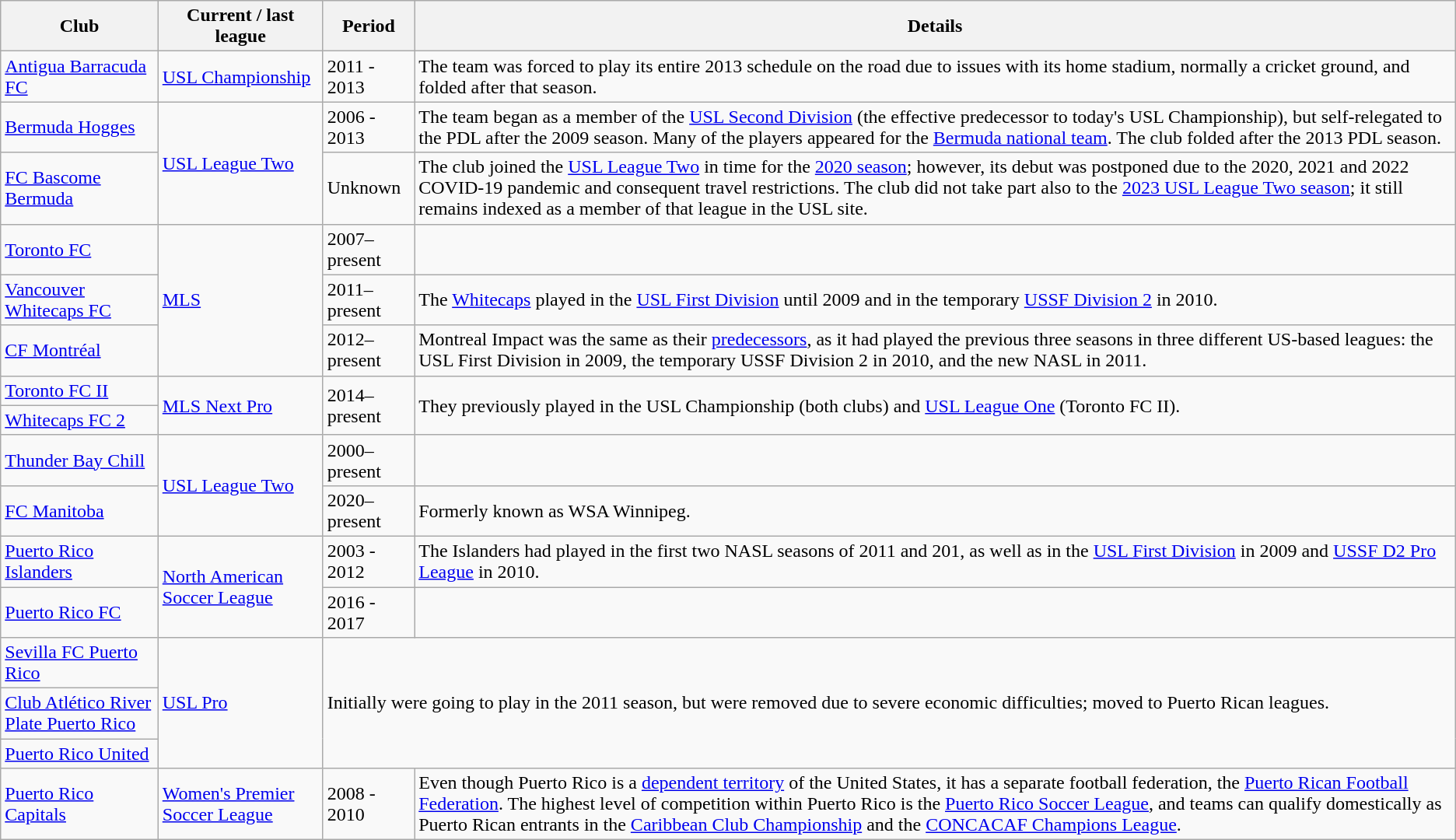<table class="wikitable">
<tr>
<th>Club</th>
<th>Current / last league</th>
<th>Period</th>
<th>Details</th>
</tr>
<tr>
<td> <a href='#'>Antigua Barracuda FC</a></td>
<td><a href='#'>USL Championship</a></td>
<td>2011 - 2013</td>
<td>The team was forced to play its entire 2013 schedule on the road due to issues with its home stadium, normally a cricket ground, and folded after that season.</td>
</tr>
<tr>
<td> <a href='#'>Bermuda Hogges</a></td>
<td rowspan="2"><a href='#'>USL League Two</a></td>
<td>2006 - 2013</td>
<td>The team began as a member of the <a href='#'>USL Second Division</a> (the effective predecessor to today's USL Championship), but self-relegated to the PDL after the 2009 season. Many of the players appeared for the <a href='#'>Bermuda national team</a>. The club folded after the 2013 PDL season.</td>
</tr>
<tr>
<td> <a href='#'>FC Bascome Bermuda</a></td>
<td>Unknown</td>
<td>The club joined the <a href='#'>USL League Two</a> in time for the <a href='#'>2020 season</a>; however, its debut was postponed due to the 2020, 2021 and 2022 COVID-19 pandemic and consequent travel restrictions. The club did not take part also to the <a href='#'>2023 USL League Two season</a>; it still remains indexed as a member of that league in the USL site.</td>
</tr>
<tr>
<td> <a href='#'>Toronto FC</a></td>
<td rowspan="3"><a href='#'>MLS</a></td>
<td>2007–present</td>
<td></td>
</tr>
<tr>
<td> <a href='#'>Vancouver Whitecaps FC</a></td>
<td>2011–present</td>
<td>The <a href='#'>Whitecaps</a> played in the <a href='#'>USL First Division</a> until 2009 and in the temporary <a href='#'>USSF Division 2</a> in 2010.</td>
</tr>
<tr>
<td> <a href='#'>CF Montréal</a></td>
<td>2012–present</td>
<td>Montreal Impact was the same as their <a href='#'>predecessors</a>, as it had played the previous three seasons in three different US-based leagues: the USL First Division in 2009, the temporary USSF Division 2 in 2010, and the new NASL in 2011.</td>
</tr>
<tr>
<td> <a href='#'>Toronto FC II</a></td>
<td rowspan="2"><a href='#'>MLS Next Pro</a></td>
<td rowspan="2">2014–present</td>
<td rowspan="2">They previously played in the USL Championship (both clubs) and <a href='#'>USL League One</a> (Toronto FC II).</td>
</tr>
<tr>
<td> <a href='#'>Whitecaps FC 2</a></td>
</tr>
<tr>
<td> <a href='#'>Thunder Bay Chill</a></td>
<td rowspan="2"><a href='#'>USL League Two</a></td>
<td>2000–present</td>
<td></td>
</tr>
<tr>
<td> <a href='#'>FC Manitoba</a></td>
<td>2020–present</td>
<td>Formerly known as WSA Winnipeg.</td>
</tr>
<tr>
<td> <a href='#'>Puerto Rico Islanders</a></td>
<td rowspan="2"><a href='#'>North American Soccer League</a></td>
<td>2003 - 2012</td>
<td>The Islanders had played in the first two NASL seasons of 2011 and 201, as well as in the <a href='#'>USL First Division</a> in 2009 and <a href='#'>USSF D2 Pro League</a> in 2010.</td>
</tr>
<tr>
<td> <a href='#'>Puerto Rico FC</a></td>
<td>2016 - 2017</td>
<td></td>
</tr>
<tr>
<td> <a href='#'>Sevilla FC Puerto Rico</a></td>
<td rowspan="3"><a href='#'>USL Pro</a></td>
<td colspan="2" rowspan="3">Initially were going to play in the 2011 season, but were removed due to severe economic difficulties; moved to Puerto Rican leagues.</td>
</tr>
<tr>
<td> <a href='#'>Club Atlético River Plate Puerto Rico</a></td>
</tr>
<tr>
<td> <a href='#'>Puerto Rico United</a></td>
</tr>
<tr>
<td> <a href='#'>Puerto Rico Capitals</a></td>
<td><a href='#'>Women's Premier Soccer League</a></td>
<td>2008 - 2010</td>
<td>Even though Puerto Rico is a <a href='#'>dependent territory</a> of the United States, it has a separate football federation, the <a href='#'>Puerto Rican Football Federation</a>. The highest level of competition within Puerto Rico is the <a href='#'>Puerto Rico Soccer League</a>, and teams can qualify domestically as Puerto Rican entrants in the <a href='#'>Caribbean Club Championship</a> and the <a href='#'>CONCACAF Champions League</a>.</td>
</tr>
</table>
